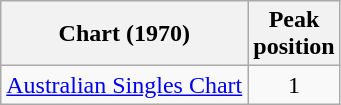<table class="wikitable">
<tr>
<th>Chart (1970)</th>
<th>Peak<br>position</th>
</tr>
<tr>
<td><a href='#'>Australian Singles Chart</a></td>
<td style="text-align:center;">1</td>
</tr>
</table>
